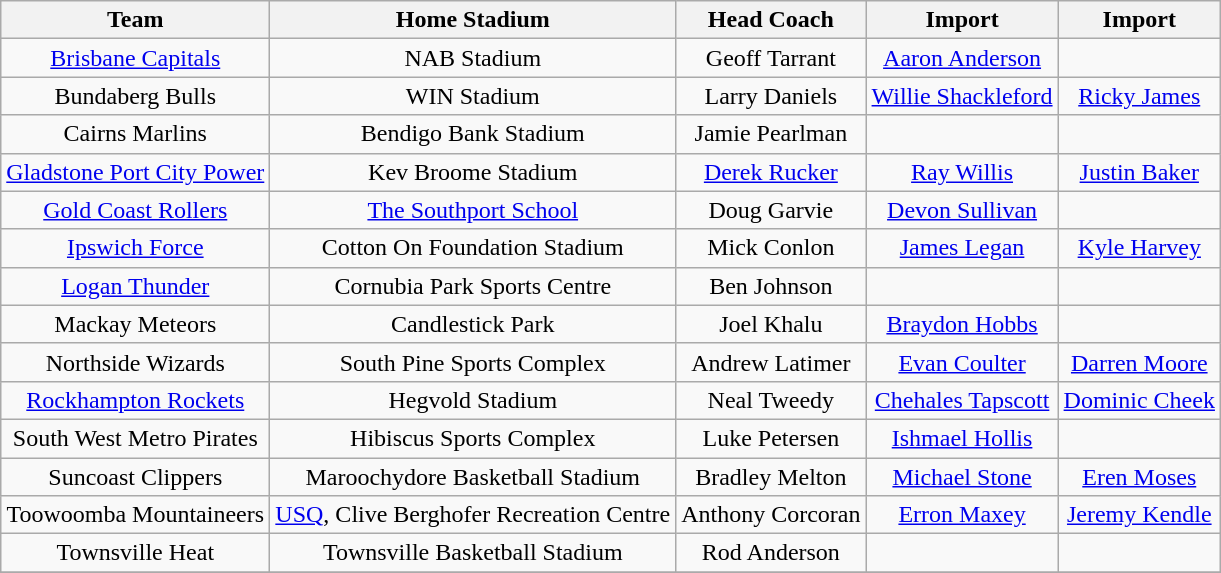<table class="wikitable" style="text-align:center">
<tr>
<th>Team</th>
<th>Home Stadium</th>
<th>Head Coach</th>
<th>Import</th>
<th>Import</th>
</tr>
<tr>
<td><a href='#'>Brisbane Capitals</a></td>
<td>NAB Stadium</td>
<td>Geoff Tarrant</td>
<td> <a href='#'>Aaron Anderson</a></td>
<td></td>
</tr>
<tr>
<td>Bundaberg Bulls</td>
<td>WIN Stadium</td>
<td>Larry Daniels</td>
<td> <a href='#'>Willie Shackleford</a></td>
<td> <a href='#'>Ricky James</a></td>
</tr>
<tr>
<td>Cairns Marlins</td>
<td>Bendigo Bank Stadium</td>
<td>Jamie Pearlman</td>
<td></td>
<td></td>
</tr>
<tr>
<td><a href='#'>Gladstone Port City Power</a></td>
<td>Kev Broome Stadium</td>
<td><a href='#'>Derek Rucker</a></td>
<td> <a href='#'>Ray Willis</a></td>
<td> <a href='#'>Justin Baker</a></td>
</tr>
<tr>
<td><a href='#'>Gold Coast Rollers</a></td>
<td><a href='#'>The Southport School</a></td>
<td>Doug Garvie</td>
<td> <a href='#'>Devon Sullivan</a></td>
<td></td>
</tr>
<tr>
<td><a href='#'>Ipswich Force</a></td>
<td>Cotton On Foundation Stadium</td>
<td>Mick Conlon</td>
<td> <a href='#'>James Legan</a></td>
<td> <a href='#'>Kyle Harvey</a></td>
</tr>
<tr>
<td><a href='#'>Logan Thunder</a></td>
<td>Cornubia Park Sports Centre</td>
<td>Ben Johnson</td>
<td></td>
<td></td>
</tr>
<tr>
<td>Mackay Meteors</td>
<td>Candlestick Park</td>
<td>Joel Khalu</td>
<td> <a href='#'>Braydon Hobbs</a></td>
<td></td>
</tr>
<tr>
<td>Northside Wizards</td>
<td>South Pine Sports Complex</td>
<td>Andrew Latimer</td>
<td> <a href='#'>Evan Coulter</a></td>
<td> <a href='#'>Darren Moore</a></td>
</tr>
<tr>
<td><a href='#'>Rockhampton Rockets</a></td>
<td>Hegvold Stadium</td>
<td>Neal Tweedy</td>
<td> <a href='#'>Chehales Tapscott</a></td>
<td> <a href='#'>Dominic Cheek</a></td>
</tr>
<tr>
<td>South West Metro Pirates</td>
<td>Hibiscus Sports Complex</td>
<td>Luke Petersen</td>
<td> <a href='#'>Ishmael Hollis</a></td>
<td></td>
</tr>
<tr>
<td>Suncoast Clippers</td>
<td>Maroochydore Basketball Stadium</td>
<td>Bradley Melton</td>
<td> <a href='#'>Michael Stone</a></td>
<td> <a href='#'>Eren Moses</a></td>
</tr>
<tr>
<td>Toowoomba Mountaineers</td>
<td><a href='#'>USQ</a>, Clive Berghofer Recreation Centre</td>
<td>Anthony Corcoran</td>
<td> <a href='#'>Erron Maxey</a></td>
<td> <a href='#'>Jeremy Kendle</a></td>
</tr>
<tr>
<td>Townsville Heat</td>
<td>Townsville Basketball Stadium</td>
<td>Rod Anderson</td>
<td></td>
<td></td>
</tr>
<tr>
</tr>
</table>
